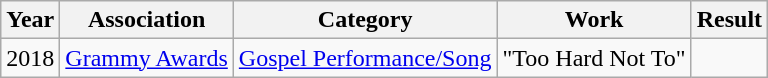<table class="wikitable plainrowheaders">
<tr>
<th>Year</th>
<th>Association</th>
<th>Category</th>
<th>Work</th>
<th>Result</th>
</tr>
<tr>
<td rowspan="1">2018</td>
<td rowspan="1"><a href='#'>Grammy Awards</a></td>
<td><a href='#'>Gospel Performance/Song</a></td>
<td rowspan="1">"Too Hard Not To"</td>
<td></td>
</tr>
</table>
